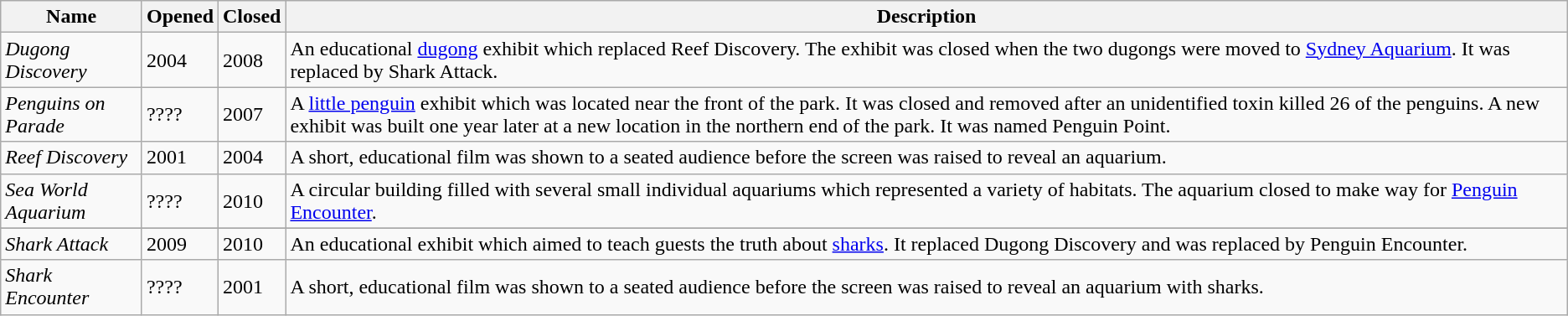<table class="wikitable sortable">
<tr>
<th>Name</th>
<th>Opened</th>
<th>Closed</th>
<th class="unsortable">Description</th>
</tr>
<tr>
<td><em>Dugong Discovery</em></td>
<td>2004</td>
<td>2008</td>
<td>An educational <a href='#'>dugong</a> exhibit which replaced Reef Discovery. The exhibit was closed when the two dugongs were moved to <a href='#'>Sydney Aquarium</a>. It was replaced by Shark Attack.</td>
</tr>
<tr>
<td><em>Penguins on Parade</em></td>
<td>????</td>
<td>2007</td>
<td>A <a href='#'>little penguin</a> exhibit which was located near the front of the park. It was closed and removed after an unidentified toxin killed 26 of the penguins. A new exhibit was built one year later at a new location in the northern end of the park. It was named Penguin Point.</td>
</tr>
<tr>
<td><em>Reef Discovery</em></td>
<td>2001</td>
<td>2004</td>
<td>A short, educational film was shown to a seated audience before the screen was raised to reveal an aquarium.</td>
</tr>
<tr>
<td><em>Sea World Aquarium</em></td>
<td>????</td>
<td>2010</td>
<td>A circular building filled with several small individual aquariums which represented a variety of habitats. The aquarium closed to make way for <a href='#'>Penguin Encounter</a>.</td>
</tr>
<tr | >
</tr>
<tr>
<td><em>Shark Attack</em></td>
<td>2009</td>
<td>2010</td>
<td>An educational exhibit which aimed to teach guests the truth about <a href='#'>sharks</a>. It replaced Dugong Discovery and was replaced by Penguin Encounter.</td>
</tr>
<tr>
<td><em>Shark Encounter</em></td>
<td>????</td>
<td>2001</td>
<td>A short, educational film was shown to a seated audience before the screen was raised to reveal an aquarium with sharks.</td>
</tr>
</table>
